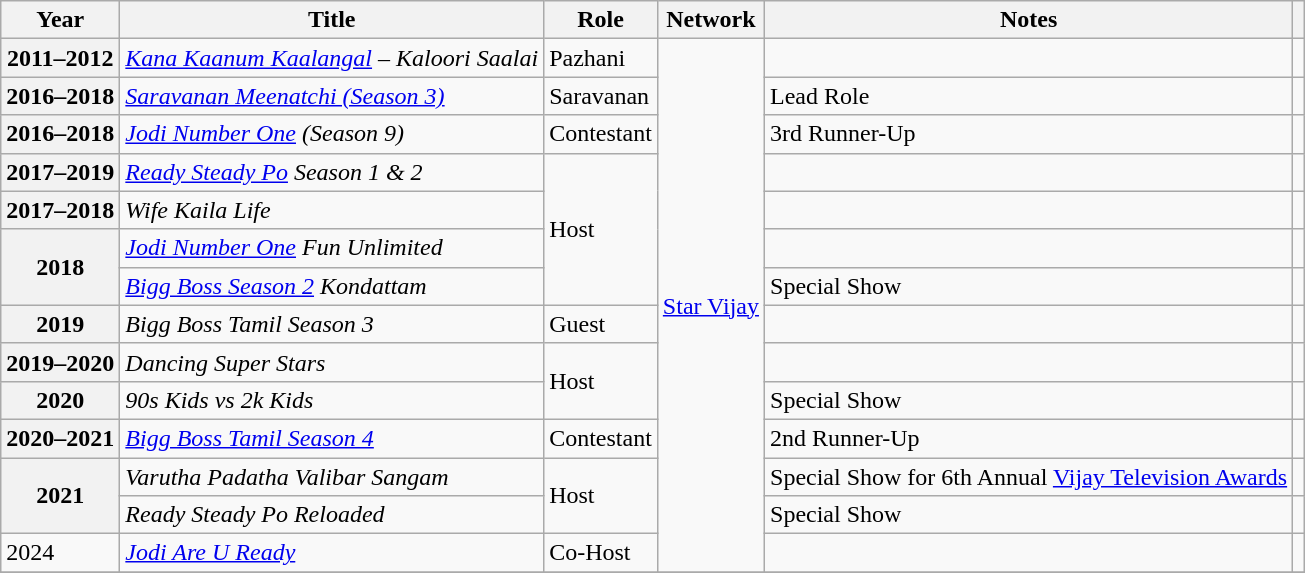<table class="wikitable plainrowheaders sortable" style="margin-right: 0;">
<tr>
<th scope="col">Year</th>
<th scope="col">Title</th>
<th scope="col">Role</th>
<th scope="col">Network</th>
<th scope="col" class="unsortable">Notes</th>
<th class="unsortable"></th>
</tr>
<tr>
<th scope="row">2011–2012</th>
<td><em><a href='#'>Kana Kaanum Kaalangal</a> – Kaloori Saalai</em></td>
<td>Pazhani</td>
<td rowspan="14"><a href='#'>Star Vijay</a></td>
<td></td>
<td></td>
</tr>
<tr>
<th scope="row">2016–2018</th>
<td><em><a href='#'>Saravanan Meenatchi (Season 3)</a></em></td>
<td>Saravanan</td>
<td>Lead Role</td>
<td></td>
</tr>
<tr>
<th scope="row">2016–2018</th>
<td><em><a href='#'>Jodi Number One</a> (Season 9)</em></td>
<td>Contestant</td>
<td>3rd Runner-Up</td>
<td></td>
</tr>
<tr>
<th scope="row">2017–2019</th>
<td><em><a href='#'>Ready Steady Po</a> Season 1 & 2</em></td>
<td rowspan="4">Host</td>
<td></td>
<td></td>
</tr>
<tr>
<th scope="row">2017–2018</th>
<td><em>Wife Kaila Life</em></td>
<td></td>
<td></td>
</tr>
<tr>
<th rowspan="2" scope="row">2018</th>
<td><em><a href='#'>Jodi Number One</a> Fun Unlimited</em></td>
<td></td>
<td></td>
</tr>
<tr>
<td><em><a href='#'>Bigg Boss Season 2</a> Kondattam</em></td>
<td>Special Show</td>
<td></td>
</tr>
<tr>
<th scope="row">2019</th>
<td><em>Bigg Boss Tamil Season 3</em></td>
<td>Guest</td>
<td></td>
<td></td>
</tr>
<tr>
<th scope="row">2019–2020</th>
<td><em>Dancing Super Stars</em></td>
<td rowspan="2">Host</td>
<td></td>
<td></td>
</tr>
<tr>
<th scope="row">2020</th>
<td><em>90s Kids vs 2k Kids</em></td>
<td>Special Show</td>
<td></td>
</tr>
<tr>
<th scope="row">2020–2021</th>
<td><em><a href='#'>Bigg Boss Tamil Season 4</a></em></td>
<td>Contestant</td>
<td>2nd Runner-Up</td>
<td></td>
</tr>
<tr>
<th rowspan="2" scope="row">2021</th>
<td><em>Varutha Padatha Valibar Sangam</em></td>
<td rowspan="2">Host</td>
<td>Special Show for 6th Annual <a href='#'>Vijay Television Awards</a></td>
<td></td>
</tr>
<tr>
<td><em>Ready Steady Po Reloaded</em></td>
<td>Special Show</td>
<td></td>
</tr>
<tr>
<td>2024</td>
<td><em><a href='#'>Jodi Are U Ready</a></em></td>
<td>Co-Host</td>
<td></td>
<td></td>
</tr>
<tr>
</tr>
</table>
